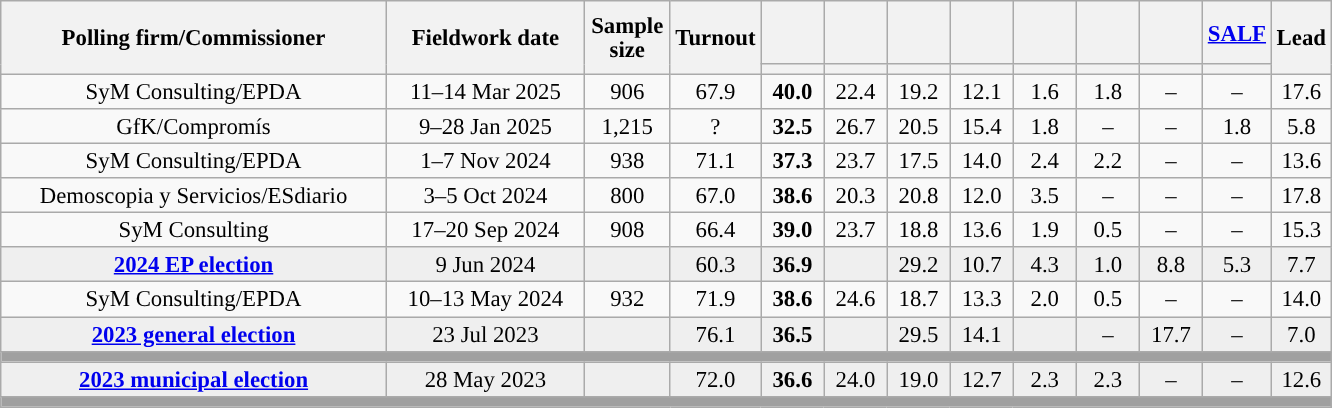<table class="wikitable collapsible" style="text-align:center; font-size:95%; line-height:16px;">
<tr style="height:42px;">
<th style="width:250px;" rowspan="2">Polling firm/Commissioner</th>
<th style="width:125px;" rowspan="2">Fieldwork date</th>
<th style="width:50px;" rowspan="2">Sample size</th>
<th style="width:45px;" rowspan="2">Turnout</th>
<th style="width:35px;"></th>
<th style="width:35px;"></th>
<th style="width:35px;"></th>
<th style="width:35px;"></th>
<th style="width:35px;"></th>
<th style="width:35px;"></th>
<th style="width:35px;"></th>
<th style="width:35px;"><a href='#'>SALF</a></th>
<th style="width:30px;" rowspan="2">Lead</th>
</tr>
<tr>
<th style="color:inherit;background:"></th>
<th style="color:inherit;background:"></th>
<th style="color:inherit;background:"></th>
<th style="color:inherit;background:"></th>
<th style="color:inherit;background:"></th>
<th style="color:inherit;background:"></th>
<th style="color:inherit;background:"></th>
<th style="color:inherit;background:"></th>
</tr>
<tr>
<td>SyM Consulting/EPDA</td>
<td>11–14 Mar 2025</td>
<td>906</td>
<td>67.9</td>
<td><strong>40.0</strong><br></td>
<td>22.4<br></td>
<td>19.2<br></td>
<td>12.1<br></td>
<td>1.6<br></td>
<td>1.8<br></td>
<td>–</td>
<td>–</td>
<td style="background:">17.6</td>
</tr>
<tr>
<td>GfK/Compromís</td>
<td>9–28 Jan 2025</td>
<td>1,215</td>
<td>?</td>
<td><strong>32.5</strong><br></td>
<td>26.7<br></td>
<td>20.5<br></td>
<td>15.4<br></td>
<td>1.8<br></td>
<td>–</td>
<td>–</td>
<td>1.8<br></td>
<td style="background:">5.8</td>
</tr>
<tr>
<td>SyM Consulting/EPDA</td>
<td>1–7 Nov 2024</td>
<td>938</td>
<td>71.1</td>
<td><strong>37.3</strong><br></td>
<td>23.7<br></td>
<td>17.5<br></td>
<td>14.0<br></td>
<td>2.4<br></td>
<td>2.2<br></td>
<td>–</td>
<td>–</td>
<td style="background:">13.6</td>
</tr>
<tr>
<td>Demoscopia y Servicios/ESdiario</td>
<td>3–5 Oct 2024</td>
<td>800</td>
<td>67.0</td>
<td><strong>38.6</strong><br></td>
<td>20.3<br></td>
<td>20.8<br></td>
<td>12.0<br></td>
<td>3.5<br></td>
<td>–</td>
<td>–</td>
<td>–</td>
<td style="background:">17.8</td>
</tr>
<tr>
<td>SyM Consulting</td>
<td>17–20 Sep 2024</td>
<td>908</td>
<td>66.4</td>
<td><strong>39.0</strong><br></td>
<td>23.7<br></td>
<td>18.8<br></td>
<td>13.6<br></td>
<td>1.9<br></td>
<td>0.5<br></td>
<td>–</td>
<td>–</td>
<td style="background:">15.3</td>
</tr>
<tr style="background:#EFEFEF;">
<td><strong><a href='#'>2024 EP election</a></strong></td>
<td>9 Jun 2024</td>
<td></td>
<td>60.3</td>
<td><strong>36.9</strong><br></td>
<td></td>
<td>29.2<br></td>
<td>10.7<br></td>
<td>4.3<br></td>
<td>1.0<br></td>
<td>8.8<br></td>
<td>5.3<br></td>
<td style="background:">7.7</td>
</tr>
<tr>
<td>SyM Consulting/EPDA</td>
<td>10–13 May 2024</td>
<td>932</td>
<td>71.9</td>
<td><strong>38.6</strong><br></td>
<td>24.6<br></td>
<td>18.7<br></td>
<td>13.3<br></td>
<td>2.0<br></td>
<td>0.5<br></td>
<td>–</td>
<td>–</td>
<td style="background:">14.0</td>
</tr>
<tr style="background:#EFEFEF;">
<td><strong><a href='#'>2023 general election</a></strong></td>
<td>23 Jul 2023</td>
<td></td>
<td>76.1</td>
<td><strong>36.5</strong><br></td>
<td></td>
<td>29.5<br></td>
<td>14.1<br></td>
<td></td>
<td>–</td>
<td>17.7<br></td>
<td>–</td>
<td style="background:">7.0</td>
</tr>
<tr>
<td colspan="13" style="background:#A0A0A0"></td>
</tr>
<tr style="background:#EFEFEF;">
<td><strong><a href='#'>2023 municipal election</a></strong></td>
<td>28 May 2023</td>
<td></td>
<td>72.0</td>
<td><strong>36.6</strong><br></td>
<td>24.0<br></td>
<td>19.0<br></td>
<td>12.7<br></td>
<td>2.3<br></td>
<td>2.3<br></td>
<td>–</td>
<td>–</td>
<td style="background:">12.6</td>
</tr>
<tr>
<td colspan="13" style="background:#A0A0A0"></td>
</tr>
</table>
